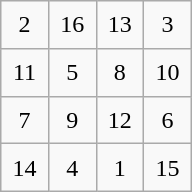<table class="wikitable" style="margin-left:auto;margin-right:auto;text-align:center;width:8em;height:8em;table-layout:fixed;">
<tr>
<td>2</td>
<td>16</td>
<td>13</td>
<td>3</td>
</tr>
<tr>
<td>11</td>
<td>5</td>
<td>8</td>
<td>10</td>
</tr>
<tr>
<td>7</td>
<td>9</td>
<td>12</td>
<td>6</td>
</tr>
<tr>
<td>14</td>
<td>4</td>
<td>1</td>
<td>15</td>
</tr>
</table>
